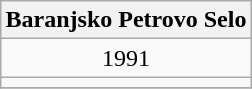<table class="wikitable" style="margin: 0.5em auto; text-align: center;">
<tr>
<th colspan="1">Baranjsko Petrovo Selo</th>
</tr>
<tr>
<td>1991</td>
</tr>
<tr>
<td></td>
</tr>
<tr>
</tr>
</table>
